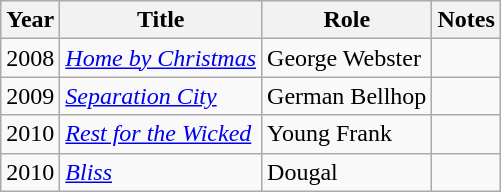<table class="wikitable sortable">
<tr>
<th>Year</th>
<th>Title</th>
<th>Role</th>
<th class="unsortable">Notes</th>
</tr>
<tr>
<td>2008</td>
<td><em><a href='#'>Home by Christmas</a></em></td>
<td>George Webster</td>
<td></td>
</tr>
<tr>
<td>2009</td>
<td><em><a href='#'>Separation City</a></em></td>
<td>German Bellhop</td>
<td></td>
</tr>
<tr>
<td>2010</td>
<td><em><a href='#'>Rest for the Wicked</a></em></td>
<td>Young Frank</td>
<td></td>
</tr>
<tr>
<td>2010</td>
<td><em><a href='#'>Bliss</a></em></td>
<td>Dougal</td>
<td></td>
</tr>
</table>
